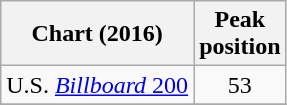<table class="wikitable sortable">
<tr>
<th align="left">Chart (2016)</th>
<th align="left">Peak<br>position</th>
</tr>
<tr>
<td align="left">U.S. <a href='#'><em>Billboard</em> 200</a></td>
<td align="center">53</td>
</tr>
<tr>
</tr>
</table>
